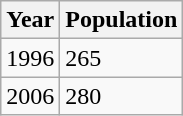<table class="wikitable">
<tr>
<th>Year</th>
<th>Population</th>
</tr>
<tr>
<td>1996</td>
<td>265</td>
</tr>
<tr>
<td>2006</td>
<td>280</td>
</tr>
</table>
